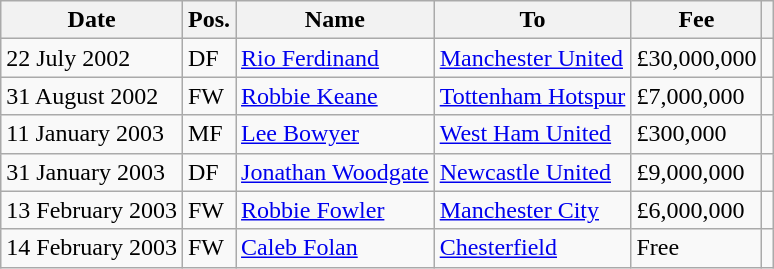<table class="wikitable">
<tr>
<th>Date</th>
<th>Pos.</th>
<th>Name</th>
<th>To</th>
<th>Fee</th>
<th></th>
</tr>
<tr>
<td>22 July 2002</td>
<td>DF</td>
<td> <a href='#'>Rio Ferdinand</a></td>
<td> <a href='#'>Manchester United</a></td>
<td>£30,000,000</td>
<td></td>
</tr>
<tr>
<td>31 August 2002</td>
<td>FW</td>
<td> <a href='#'>Robbie Keane</a></td>
<td> <a href='#'>Tottenham Hotspur</a></td>
<td>£7,000,000</td>
<td></td>
</tr>
<tr>
<td>11 January 2003</td>
<td>MF</td>
<td> <a href='#'>Lee Bowyer</a></td>
<td> <a href='#'>West Ham United</a></td>
<td>£300,000</td>
<td></td>
</tr>
<tr>
<td>31 January 2003</td>
<td>DF</td>
<td> <a href='#'>Jonathan Woodgate</a></td>
<td> <a href='#'>Newcastle United</a></td>
<td>£9,000,000</td>
<td></td>
</tr>
<tr>
<td>13 February 2003</td>
<td>FW</td>
<td> <a href='#'>Robbie Fowler</a></td>
<td> <a href='#'>Manchester City</a></td>
<td>£6,000,000</td>
<td></td>
</tr>
<tr>
<td>14 February 2003</td>
<td>FW</td>
<td> <a href='#'>Caleb Folan</a></td>
<td> <a href='#'>Chesterfield</a></td>
<td>Free</td>
<td></td>
</tr>
</table>
